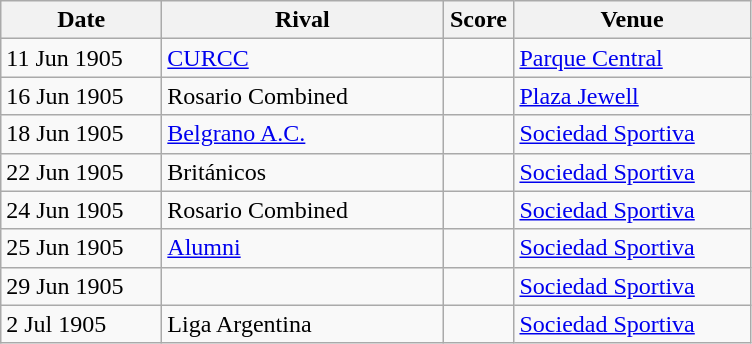<table class="wikitable sortable">
<tr>
<th width=100px>Date</th>
<th width=180px>Rival</th>
<th width=40px>Score</th>
<th width=150px>Venue</th>
</tr>
<tr>
<td>11 Jun 1905</td>
<td> <a href='#'>CURCC</a></td>
<td></td>
<td><a href='#'>Parque Central</a></td>
</tr>
<tr>
<td>16 Jun 1905</td>
<td> Rosario Combined </td>
<td></td>
<td><a href='#'>Plaza Jewell</a></td>
</tr>
<tr>
<td>18 Jun 1905</td>
<td> <a href='#'>Belgrano A.C.</a></td>
<td></td>
<td><a href='#'>Sociedad Sportiva</a></td>
</tr>
<tr>
<td>22 Jun 1905</td>
<td> Británicos</td>
<td></td>
<td><a href='#'>Sociedad Sportiva</a></td>
</tr>
<tr>
<td>24 Jun 1905</td>
<td> Rosario Combined </td>
<td></td>
<td><a href='#'>Sociedad Sportiva</a></td>
</tr>
<tr>
<td>25 Jun 1905</td>
<td> <a href='#'>Alumni</a></td>
<td></td>
<td><a href='#'>Sociedad Sportiva</a></td>
</tr>
<tr>
<td>29 Jun 1905</td>
<td> </td>
<td></td>
<td><a href='#'>Sociedad Sportiva</a></td>
</tr>
<tr>
<td>2 Jul 1905</td>
<td> Liga Argentina</td>
<td></td>
<td><a href='#'>Sociedad Sportiva</a></td>
</tr>
</table>
